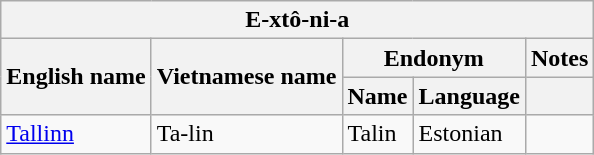<table class="wikitable sortable">
<tr>
<th colspan="5"> E-xtô-ni-a</th>
</tr>
<tr>
<th rowspan="2">English name</th>
<th rowspan="2">Vietnamese name</th>
<th colspan="2">Endonym</th>
<th>Notes</th>
</tr>
<tr>
<th>Name</th>
<th>Language</th>
<th></th>
</tr>
<tr>
<td><a href='#'>Tallinn</a></td>
<td>Ta-lin</td>
<td>Talin</td>
<td>Estonian</td>
</tr>
</table>
